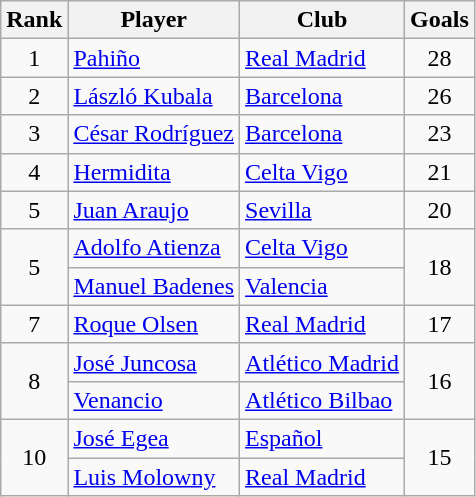<table class="wikitable">
<tr>
<th>Rank</th>
<th>Player</th>
<th>Club</th>
<th>Goals</th>
</tr>
<tr>
<td align=center>1</td>
<td> <a href='#'>Pahiño</a></td>
<td><a href='#'>Real Madrid</a></td>
<td align=center>28</td>
</tr>
<tr>
<td align=center>2</td>
<td> <a href='#'>László Kubala</a></td>
<td><a href='#'>Barcelona</a></td>
<td align=center>26</td>
</tr>
<tr>
<td align=center>3</td>
<td> <a href='#'>César Rodríguez</a></td>
<td><a href='#'>Barcelona</a></td>
<td align=center>23</td>
</tr>
<tr>
<td align=center>4</td>
<td> <a href='#'>Hermidita</a></td>
<td><a href='#'>Celta Vigo</a></td>
<td align=center>21</td>
</tr>
<tr>
<td align=center>5</td>
<td> <a href='#'>Juan Araujo</a></td>
<td><a href='#'>Sevilla</a></td>
<td align=center>20</td>
</tr>
<tr>
<td rowspan=2 align=center>5</td>
<td> <a href='#'>Adolfo Atienza</a></td>
<td><a href='#'>Celta Vigo</a></td>
<td rowspan=2 align=center>18</td>
</tr>
<tr>
<td> <a href='#'>Manuel Badenes</a></td>
<td><a href='#'>Valencia</a></td>
</tr>
<tr>
<td align=center>7</td>
<td> <a href='#'>Roque Olsen</a></td>
<td><a href='#'>Real Madrid</a></td>
<td align=center>17</td>
</tr>
<tr>
<td rowspan=2 align=center>8</td>
<td> <a href='#'>José Juncosa</a></td>
<td><a href='#'>Atlético Madrid</a></td>
<td rowspan=2 align=center>16</td>
</tr>
<tr>
<td> <a href='#'>Venancio</a></td>
<td><a href='#'>Atlético Bilbao</a></td>
</tr>
<tr>
<td rowspan=2 align=center>10</td>
<td> <a href='#'>José Egea</a></td>
<td><a href='#'>Español</a></td>
<td rowspan=2 align=center>15</td>
</tr>
<tr>
<td> <a href='#'>Luis Molowny</a></td>
<td><a href='#'>Real Madrid</a></td>
</tr>
</table>
